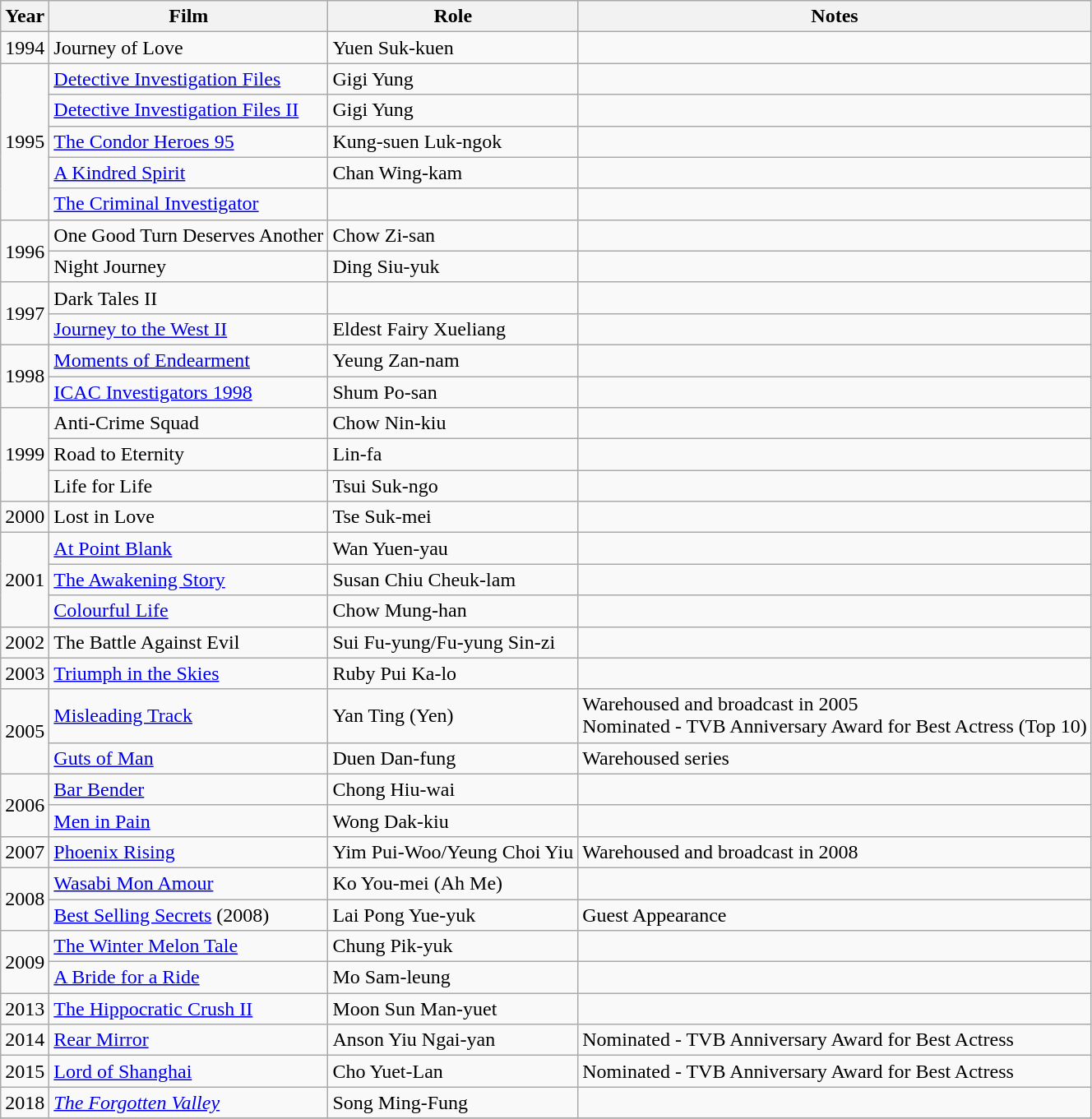<table class="wikitable plainrowheaders sortable">
<tr>
<th scope="col">Year</th>
<th scope="col">Film</th>
<th scope="col">Role</th>
<th scope="col" class="unsortable">Notes</th>
</tr>
<tr>
<td rowspan=1>1994</td>
<td>Journey of Love</td>
<td>Yuen Suk-kuen</td>
<td></td>
</tr>
<tr>
<td rowspan=5>1995</td>
<td><a href='#'>Detective Investigation Files</a></td>
<td>Gigi Yung</td>
<td></td>
</tr>
<tr>
<td><a href='#'>Detective Investigation Files II</a></td>
<td>Gigi Yung</td>
<td></td>
</tr>
<tr>
<td><a href='#'>The Condor Heroes 95</a></td>
<td>Kung-suen Luk-ngok</td>
<td></td>
</tr>
<tr>
<td><a href='#'>A Kindred Spirit</a></td>
<td>Chan Wing-kam</td>
<td></td>
</tr>
<tr>
<td><a href='#'>The Criminal Investigator</a></td>
<td></td>
<td></td>
</tr>
<tr>
<td rowspan=2>1996</td>
<td>One Good Turn Deserves Another</td>
<td>Chow Zi-san</td>
<td></td>
</tr>
<tr>
<td>Night Journey</td>
<td>Ding Siu-yuk</td>
<td></td>
</tr>
<tr>
<td rowspan=2>1997</td>
<td>Dark Tales II</td>
<td></td>
<td></td>
</tr>
<tr>
<td><a href='#'>Journey to the West II</a></td>
<td>Eldest Fairy Xueliang</td>
<td></td>
</tr>
<tr>
<td rowspan=2>1998</td>
<td><a href='#'>Moments of Endearment</a></td>
<td>Yeung Zan-nam</td>
<td></td>
</tr>
<tr>
<td><a href='#'>ICAC Investigators 1998</a></td>
<td>Shum Po-san</td>
<td></td>
</tr>
<tr>
<td rowspan=3>1999</td>
<td>Anti-Crime Squad</td>
<td>Chow Nin-kiu</td>
<td></td>
</tr>
<tr>
<td>Road to Eternity</td>
<td>Lin-fa</td>
<td></td>
</tr>
<tr>
<td>Life for Life</td>
<td>Tsui Suk-ngo</td>
<td></td>
</tr>
<tr>
<td rowspan=1>2000</td>
<td>Lost in Love</td>
<td>Tse Suk-mei</td>
<td></td>
</tr>
<tr>
<td rowspan=3>2001</td>
<td><a href='#'>At Point Blank</a></td>
<td>Wan Yuen-yau</td>
<td></td>
</tr>
<tr>
<td><a href='#'>The Awakening Story</a></td>
<td>Susan Chiu Cheuk-lam</td>
<td></td>
</tr>
<tr>
<td><a href='#'>Colourful Life</a></td>
<td>Chow Mung-han</td>
<td></td>
</tr>
<tr>
<td rowspan=1>2002</td>
<td>The Battle Against Evil</td>
<td>Sui Fu-yung/Fu-yung Sin-zi</td>
<td></td>
</tr>
<tr>
<td rowspan=1>2003</td>
<td><a href='#'>Triumph in the Skies</a></td>
<td>Ruby Pui Ka-lo</td>
<td></td>
</tr>
<tr>
<td rowspan=2>2005</td>
<td><a href='#'>Misleading Track</a></td>
<td>Yan Ting (Yen)</td>
<td>Warehoused and broadcast in 2005<br>Nominated - TVB Anniversary Award for Best Actress (Top 10)</td>
</tr>
<tr>
<td><a href='#'>Guts of Man</a></td>
<td>Duen Dan-fung</td>
<td>Warehoused series</td>
</tr>
<tr>
<td rowspan=2>2006</td>
<td><a href='#'>Bar Bender</a></td>
<td>Chong Hiu-wai</td>
<td></td>
</tr>
<tr>
<td><a href='#'>Men in Pain</a></td>
<td>Wong Dak-kiu</td>
<td></td>
</tr>
<tr>
<td rowspan=1>2007</td>
<td><a href='#'>Phoenix Rising</a></td>
<td>Yim Pui-Woo/Yeung Choi Yiu</td>
<td>Warehoused and broadcast in 2008</td>
</tr>
<tr>
<td rowspan=2>2008</td>
<td><a href='#'>Wasabi Mon Amour</a></td>
<td>Ko You-mei (Ah Me)</td>
<td></td>
</tr>
<tr>
<td><a href='#'>Best Selling Secrets</a> (2008)</td>
<td>Lai Pong Yue-yuk</td>
<td>Guest Appearance</td>
</tr>
<tr>
<td rowspan=2>2009</td>
<td><a href='#'>The Winter Melon Tale</a></td>
<td>Chung Pik-yuk</td>
<td></td>
</tr>
<tr>
<td><a href='#'>A Bride for a Ride</a></td>
<td>Mo Sam-leung</td>
<td></td>
</tr>
<tr>
<td rowspan=1>2013</td>
<td><a href='#'>The Hippocratic Crush II</a></td>
<td>Moon Sun Man-yuet</td>
<td></td>
</tr>
<tr>
<td rowspan=1>2014</td>
<td><a href='#'>Rear Mirror</a></td>
<td>Anson Yiu Ngai-yan</td>
<td>Nominated - TVB Anniversary Award for Best Actress</td>
</tr>
<tr>
<td rowspan=1>2015</td>
<td><a href='#'>Lord of Shanghai</a></td>
<td>Cho Yuet-Lan</td>
<td>Nominated - TVB Anniversary Award for Best Actress</td>
</tr>
<tr>
<td rowspan=1>2018</td>
<td><em><a href='#'>The Forgotten Valley</a></em></td>
<td>Song Ming-Fung</td>
<td></td>
</tr>
<tr>
</tr>
</table>
